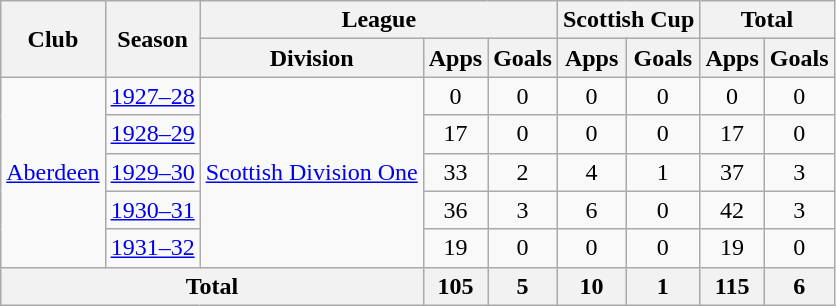<table class="wikitable" style="text-align:center">
<tr>
<th rowspan="2">Club</th>
<th rowspan="2">Season</th>
<th colspan="3">League</th>
<th colspan="2">Scottish Cup</th>
<th colspan="2">Total</th>
</tr>
<tr>
<th>Division</th>
<th>Apps</th>
<th>Goals</th>
<th>Apps</th>
<th>Goals</th>
<th>Apps</th>
<th>Goals</th>
</tr>
<tr>
<td rowspan="5"><a href='#'>Aberdeen</a></td>
<td><a href='#'>1927–28</a></td>
<td rowspan="5"><a href='#'>Scottish Division One</a></td>
<td>0</td>
<td>0</td>
<td>0</td>
<td>0</td>
<td>0</td>
<td>0</td>
</tr>
<tr>
<td><a href='#'>1928–29</a></td>
<td>17</td>
<td>0</td>
<td>0</td>
<td>0</td>
<td>17</td>
<td>0</td>
</tr>
<tr>
<td><a href='#'>1929–30</a></td>
<td>33</td>
<td>2</td>
<td>4</td>
<td>1</td>
<td>37</td>
<td>3</td>
</tr>
<tr>
<td><a href='#'>1930–31</a></td>
<td>36</td>
<td>3</td>
<td>6</td>
<td>0</td>
<td>42</td>
<td>3</td>
</tr>
<tr>
<td><a href='#'>1931–32</a></td>
<td>19</td>
<td>0</td>
<td>0</td>
<td>0</td>
<td>19</td>
<td>0</td>
</tr>
<tr>
<th colspan="3">Total</th>
<th>105</th>
<th>5</th>
<th>10</th>
<th>1</th>
<th>115</th>
<th>6</th>
</tr>
</table>
